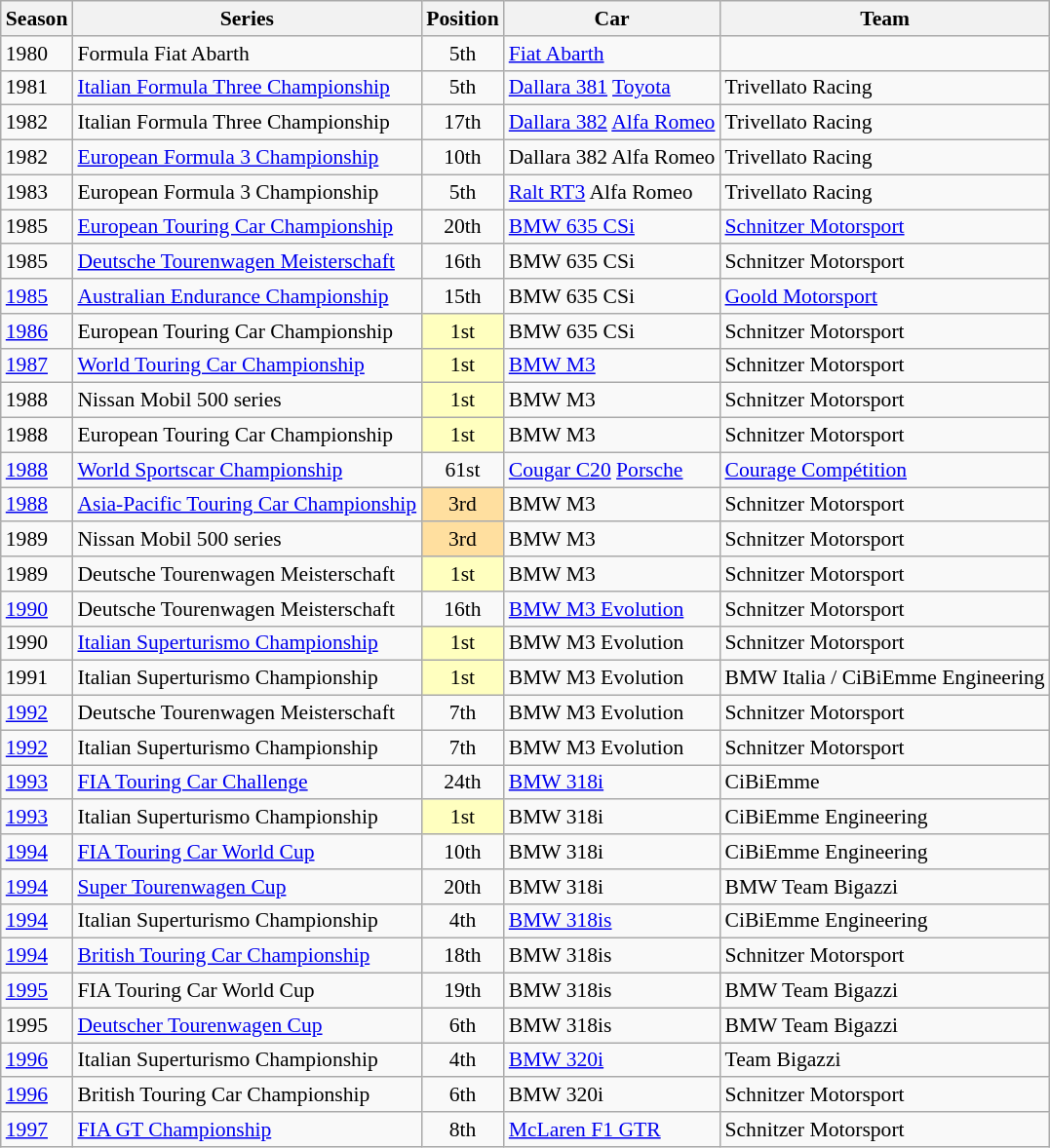<table class="wikitable" style="font-size: 90%;">
<tr>
<th>Season</th>
<th>Series</th>
<th>Position</th>
<th>Car</th>
<th>Team</th>
</tr>
<tr>
<td>1980</td>
<td>Formula Fiat Abarth</td>
<td align="center">5th</td>
<td><a href='#'>Fiat Abarth</a></td>
<td></td>
</tr>
<tr>
<td>1981</td>
<td><a href='#'>Italian Formula Three Championship</a></td>
<td align="center">5th</td>
<td><a href='#'>Dallara 381</a> <a href='#'>Toyota</a></td>
<td>Trivellato Racing</td>
</tr>
<tr>
<td>1982</td>
<td>Italian Formula Three Championship</td>
<td align="center">17th</td>
<td><a href='#'>Dallara 382</a> <a href='#'>Alfa Romeo</a></td>
<td>Trivellato Racing</td>
</tr>
<tr>
<td>1982</td>
<td><a href='#'>European Formula 3 Championship</a></td>
<td align="center">10th</td>
<td>Dallara 382 Alfa Romeo</td>
<td>Trivellato Racing</td>
</tr>
<tr>
<td>1983</td>
<td>European Formula 3 Championship</td>
<td align="center">5th</td>
<td><a href='#'>Ralt RT3</a> Alfa Romeo</td>
<td>Trivellato Racing</td>
</tr>
<tr>
<td>1985</td>
<td><a href='#'>European Touring Car Championship</a></td>
<td align="center">20th</td>
<td><a href='#'>BMW 635 CSi</a></td>
<td><a href='#'>Schnitzer Motorsport</a></td>
</tr>
<tr>
<td>1985</td>
<td><a href='#'>Deutsche Tourenwagen Meisterschaft</a></td>
<td align="center">16th</td>
<td>BMW 635 CSi</td>
<td>Schnitzer Motorsport</td>
</tr>
<tr>
<td><a href='#'>1985</a></td>
<td><a href='#'>Australian Endurance Championship</a></td>
<td align="center">15th</td>
<td>BMW 635 CSi</td>
<td><a href='#'>Goold Motorsport</a></td>
</tr>
<tr>
<td><a href='#'>1986</a></td>
<td>European Touring Car Championship</td>
<td align="center" style="background:#ffffbf;">1st</td>
<td>BMW 635 CSi</td>
<td>Schnitzer Motorsport</td>
</tr>
<tr>
<td><a href='#'>1987</a></td>
<td><a href='#'>World Touring Car Championship</a></td>
<td align="center" style="background:#ffffbf;">1st</td>
<td><a href='#'>BMW M3</a></td>
<td>Schnitzer Motorsport</td>
</tr>
<tr>
<td>1988</td>
<td>Nissan Mobil 500 series</td>
<td align="center" style="background:#ffffbf;">1st</td>
<td>BMW M3</td>
<td>Schnitzer Motorsport</td>
</tr>
<tr>
<td>1988</td>
<td>European Touring Car Championship</td>
<td align="center" style="background:#ffffbf;">1st</td>
<td>BMW M3</td>
<td>Schnitzer Motorsport</td>
</tr>
<tr>
<td><a href='#'>1988</a></td>
<td><a href='#'>World Sportscar Championship</a></td>
<td align="center">61st</td>
<td><a href='#'>Cougar C20</a> <a href='#'>Porsche</a></td>
<td><a href='#'>Courage Compétition</a></td>
</tr>
<tr>
<td><a href='#'>1988</a></td>
<td nowrap><a href='#'>Asia-Pacific Touring Car Championship</a></td>
<td align="center" style="background:#ffdf9f;">3rd</td>
<td>BMW M3</td>
<td>Schnitzer Motorsport</td>
</tr>
<tr>
<td>1989</td>
<td>Nissan Mobil 500 series</td>
<td align="center" style="background:#ffdf9f;">3rd</td>
<td>BMW M3</td>
<td>Schnitzer Motorsport</td>
</tr>
<tr>
<td>1989</td>
<td>Deutsche Tourenwagen Meisterschaft</td>
<td align="center" style="background:#ffffbf;">1st</td>
<td>BMW M3</td>
<td>Schnitzer Motorsport</td>
</tr>
<tr>
<td><a href='#'>1990</a></td>
<td>Deutsche Tourenwagen Meisterschaft</td>
<td align="center">16th</td>
<td><a href='#'>BMW M3 Evolution</a></td>
<td>Schnitzer Motorsport</td>
</tr>
<tr>
<td>1990</td>
<td><a href='#'>Italian Superturismo Championship</a></td>
<td align="center" style="background:#ffffbf;">1st</td>
<td>BMW M3 Evolution</td>
<td>Schnitzer Motorsport</td>
</tr>
<tr>
<td>1991</td>
<td>Italian Superturismo Championship</td>
<td align="center" style="background:#ffffbf;">1st</td>
<td nowrap>BMW M3 Evolution</td>
<td nowrap>BMW Italia / CiBiEmme Engineering</td>
</tr>
<tr>
<td><a href='#'>1992</a></td>
<td>Deutsche Tourenwagen Meisterschaft</td>
<td align="center">7th</td>
<td>BMW M3 Evolution</td>
<td>Schnitzer Motorsport</td>
</tr>
<tr>
<td><a href='#'>1992</a></td>
<td>Italian Superturismo Championship</td>
<td align="center">7th</td>
<td>BMW M3 Evolution</td>
<td>Schnitzer Motorsport</td>
</tr>
<tr>
<td><a href='#'>1993</a></td>
<td><a href='#'>FIA Touring Car Challenge</a></td>
<td align="center">24th</td>
<td><a href='#'>BMW 318i</a></td>
<td>CiBiEmme</td>
</tr>
<tr>
<td><a href='#'>1993</a></td>
<td>Italian Superturismo Championship</td>
<td align="center" style="background:#ffffbf;">1st</td>
<td>BMW 318i</td>
<td>CiBiEmme Engineering</td>
</tr>
<tr>
<td><a href='#'>1994</a></td>
<td><a href='#'>FIA Touring Car World Cup</a></td>
<td align="center">10th</td>
<td>BMW 318i</td>
<td>CiBiEmme Engineering</td>
</tr>
<tr>
<td><a href='#'>1994</a></td>
<td><a href='#'>Super Tourenwagen Cup</a></td>
<td align="center">20th</td>
<td>BMW 318i</td>
<td>BMW Team Bigazzi</td>
</tr>
<tr>
<td><a href='#'>1994</a></td>
<td>Italian Superturismo Championship</td>
<td align="center">4th</td>
<td><a href='#'>BMW 318is</a></td>
<td>CiBiEmme Engineering</td>
</tr>
<tr>
<td><a href='#'>1994</a></td>
<td><a href='#'>British Touring Car Championship</a></td>
<td align="center">18th</td>
<td>BMW 318is</td>
<td>Schnitzer Motorsport</td>
</tr>
<tr>
<td><a href='#'>1995</a></td>
<td>FIA Touring Car World Cup</td>
<td align="center">19th</td>
<td>BMW 318is</td>
<td>BMW Team Bigazzi</td>
</tr>
<tr>
<td>1995</td>
<td><a href='#'>Deutscher Tourenwagen Cup</a></td>
<td align="center">6th</td>
<td>BMW 318is</td>
<td>BMW Team Bigazzi</td>
</tr>
<tr>
<td><a href='#'>1996</a></td>
<td>Italian Superturismo Championship</td>
<td align="center">4th</td>
<td><a href='#'>BMW 320i</a></td>
<td>Team Bigazzi</td>
</tr>
<tr>
<td><a href='#'>1996</a></td>
<td>British Touring Car Championship</td>
<td align="center">6th</td>
<td>BMW 320i</td>
<td>Schnitzer Motorsport</td>
</tr>
<tr>
<td><a href='#'>1997</a></td>
<td><a href='#'>FIA GT Championship</a></td>
<td align="center">8th</td>
<td><a href='#'>McLaren F1 GTR</a></td>
<td>Schnitzer Motorsport</td>
</tr>
</table>
